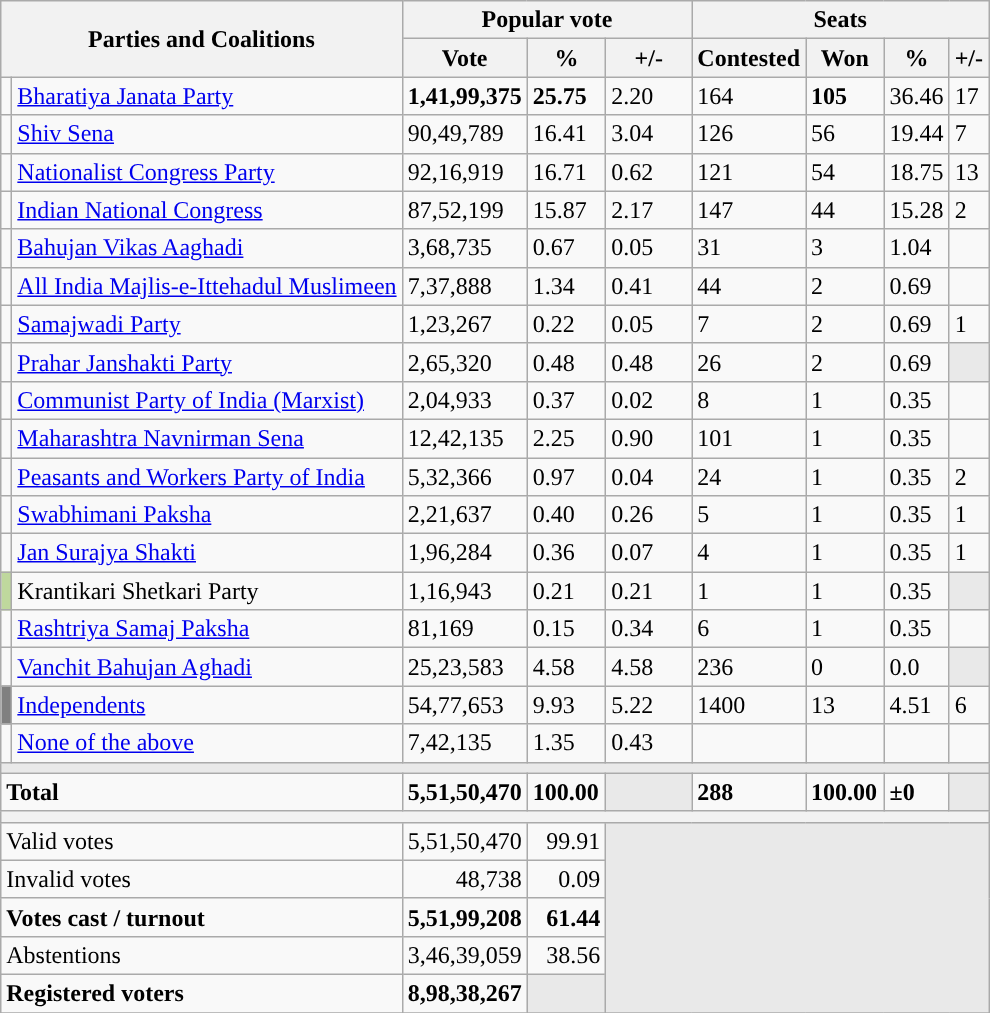<table class="wikitable sortable">
<tr>
<th colspan="2" rowspan="2" width="150">Parties and Coalitions</th>
<th colspan="3">Popular vote</th>
<th colspan="4">Seats</th>
</tr>
<tr>
<th width="70">Vote</th>
<th width="45">%</th>
<th width ="50">+/-</th>
<th>Contested</th>
<th width="45">Won</th>
<th>%</th>
<th>+/-</th>
</tr>
<tr>
<td style="color:inherit;background-color:"></td>
<td><a href='#'>Bharatiya Janata Party</a></td>
<td><strong>1,41,99,375</strong></td>
<td><strong>25.75</strong></td>
<td>2.20</td>
<td>164</td>
<td><strong>105</strong></td>
<td>36.46</td>
<td>17</td>
</tr>
<tr>
<td style="color:inherit;background-color: "></td>
<td><a href='#'>Shiv Sena</a></td>
<td>90,49,789</td>
<td>16.41</td>
<td>3.04</td>
<td>126</td>
<td>56</td>
<td>19.44</td>
<td>7</td>
</tr>
<tr>
<td style="color:inherit;background-color: "></td>
<td><a href='#'>Nationalist Congress Party</a></td>
<td>92,16,919</td>
<td>16.71</td>
<td>0.62</td>
<td>121</td>
<td>54</td>
<td>18.75</td>
<td>13</td>
</tr>
<tr>
<td style="color:inherit;background-color: "></td>
<td><a href='#'>Indian National Congress</a></td>
<td>87,52,199</td>
<td>15.87</td>
<td>2.17</td>
<td>147</td>
<td>44</td>
<td>15.28</td>
<td>2</td>
</tr>
<tr>
<td style="color:inherit;background-color: "></td>
<td><a href='#'>Bahujan Vikas Aaghadi</a></td>
<td>3,68,735</td>
<td>0.67</td>
<td>0.05</td>
<td>31</td>
<td>3</td>
<td>1.04</td>
<td></td>
</tr>
<tr>
<td style="color:inherit;background-color:"></td>
<td><a href='#'>All India Majlis-e-Ittehadul Muslimeen</a></td>
<td>7,37,888</td>
<td>1.34</td>
<td>0.41</td>
<td>44</td>
<td>2</td>
<td>0.69</td>
<td></td>
</tr>
<tr>
<td style="color:inherit;background-color: "></td>
<td><a href='#'>Samajwadi Party</a></td>
<td>1,23,267</td>
<td>0.22</td>
<td>0.05</td>
<td>7</td>
<td>2</td>
<td>0.69</td>
<td>1</td>
</tr>
<tr>
<td style="color:inherit;background-color: "></td>
<td><a href='#'>Prahar Janshakti Party</a></td>
<td>2,65,320</td>
<td>0.48</td>
<td>0.48</td>
<td>26</td>
<td>2</td>
<td>0.69</td>
<td style="color:inherit;background:#E9E9E9"></td>
</tr>
<tr>
<td style="color:inherit;background-color: "></td>
<td><a href='#'>Communist Party of India (Marxist)</a></td>
<td>2,04,933</td>
<td>0.37</td>
<td>0.02</td>
<td>8</td>
<td>1</td>
<td>0.35</td>
<td></td>
</tr>
<tr>
<td style="color:inherit;background-color: "></td>
<td><a href='#'>Maharashtra Navnirman Sena</a></td>
<td>12,42,135</td>
<td>2.25</td>
<td>0.90</td>
<td>101</td>
<td>1</td>
<td>0.35</td>
<td></td>
</tr>
<tr>
<td style="color:inherit;background-color: "></td>
<td><a href='#'>Peasants and Workers Party of India</a></td>
<td>5,32,366</td>
<td>0.97</td>
<td>0.04</td>
<td>24</td>
<td>1</td>
<td>0.35</td>
<td>2</td>
</tr>
<tr>
<td style="color:inherit;background-color: "></td>
<td><a href='#'>Swabhimani Paksha</a></td>
<td>2,21,637</td>
<td>0.40</td>
<td>0.26</td>
<td>5</td>
<td>1</td>
<td>0.35</td>
<td>1</td>
</tr>
<tr>
<td style="color:inherit;background-color: "></td>
<td><a href='#'>Jan Surajya Shakti</a><br></td>
<td>1,96,284</td>
<td>0.36</td>
<td>0.07</td>
<td>4</td>
<td>1</td>
<td>0.35</td>
<td>1</td>
</tr>
<tr>
<td style="color:inherit;background-color:#BFD89D"></td>
<td>Krantikari Shetkari Party<br></td>
<td>1,16,943</td>
<td>0.21</td>
<td>0.21</td>
<td>1</td>
<td>1</td>
<td>0.35</td>
<td style="color:inherit;background:#E9E9E9"></td>
</tr>
<tr>
<td style="color:inherit;background-color: "></td>
<td><a href='#'>Rashtriya Samaj Paksha</a></td>
<td>81,169</td>
<td>0.15</td>
<td>0.34</td>
<td>6</td>
<td>1</td>
<td>0.35</td>
<td></td>
</tr>
<tr>
<td style="color:inherit;background-color:"></td>
<td><a href='#'>Vanchit Bahujan Aghadi</a></td>
<td>25,23,583</td>
<td>4.58</td>
<td>4.58</td>
<td>236</td>
<td>0</td>
<td>0.0</td>
<td style="color:inherit;background:#E9E9E9"></td>
</tr>
<tr>
<td style="color:inherit;background-color:grey"></td>
<td><a href='#'>Independents</a></td>
<td>54,77,653</td>
<td>9.93</td>
<td>5.22</td>
<td>1400</td>
<td>13</td>
<td>4.51</td>
<td>6</td>
</tr>
<tr>
<td></td>
<td><a href='#'>None of the above</a></td>
<td>7,42,135</td>
<td>1.35</td>
<td>0.43</td>
<td></td>
<td></td>
<td></td>
<td></td>
</tr>
<tr>
<td colspan="9" style="color:inherit;background:#E9E9E9"></td>
</tr>
<tr style="font-weight:bold;">
<td align="left" colspan="2">Total</td>
<td>5,51,50,470</td>
<td>100.00</td>
<td style="color:inherit;background:#E9E9E9"></td>
<td>288</td>
<td>100.00</td>
<td>±0</td>
<td style="color:inherit;background:#E9E9E9"></td>
</tr>
<tr>
<th colspan="9"></th>
</tr>
<tr>
<td style="text-align:left;" colspan="2">Valid votes</td>
<td align="right">5,51,50,470</td>
<td align="right">99.91</td>
<td colspan="5" rowspan="5" style="background-color:#E9E9E9"></td>
</tr>
<tr>
<td style="text-align:left;" colspan="2">Invalid votes</td>
<td align="right">48,738</td>
<td align="right">0.09</td>
</tr>
<tr>
<td style="text-align:left;" colspan="2"><strong>Votes cast / turnout</strong></td>
<td align="right"><strong>5,51,99,208</strong></td>
<td align="right"><strong>61.44</strong></td>
</tr>
<tr>
<td style="text-align:left;" colspan="2">Abstentions</td>
<td align="right">3,46,39,059</td>
<td align="right">38.56</td>
</tr>
<tr>
<td style="text-align:left;" colspan="2"><strong>Registered voters</strong></td>
<td align="right"><strong>8,98,38,267</strong></td>
<td colspan="1" style="background-color:#E9E9E9"></td>
</tr>
<tr>
</tr>
</table>
